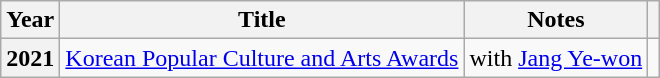<table class="wikitable sortable plainrowheaders">
<tr>
<th scope="col">Year</th>
<th scope="col">Title</th>
<th scope="col" class="unsortable">Notes</th>
<th scope="col" class="unsortable"></th>
</tr>
<tr>
<th scope="row">2021</th>
<td><a href='#'>Korean Popular Culture and Arts Awards</a></td>
<td>with <a href='#'>Jang Ye-won</a></td>
<td style="text-align:center"></td>
</tr>
</table>
